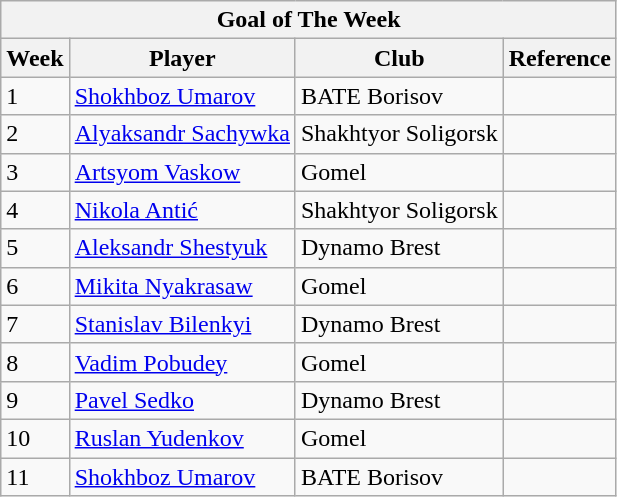<table class="wikitable collapsible collapsed">
<tr>
<th colspan="5">Goal of The Week</th>
</tr>
<tr>
<th>Week</th>
<th>Player</th>
<th>Club</th>
<th>Reference</th>
</tr>
<tr>
<td>1</td>
<td> <a href='#'>Shokhboz Umarov</a></td>
<td>BATE Borisov</td>
<td align=center></td>
</tr>
<tr>
<td>2</td>
<td> <a href='#'>Alyaksandr Sachywka</a></td>
<td>Shakhtyor Soligorsk</td>
<td align=center></td>
</tr>
<tr>
<td>3</td>
<td> <a href='#'>Artsyom Vaskow</a></td>
<td>Gomel</td>
<td align=center></td>
</tr>
<tr>
<td>4</td>
<td> <a href='#'>Nikola Antić</a></td>
<td>Shakhtyor Soligorsk</td>
<td align=center></td>
</tr>
<tr>
<td>5</td>
<td> <a href='#'>Aleksandr Shestyuk</a></td>
<td>Dynamo Brest</td>
<td align=center></td>
</tr>
<tr>
<td>6</td>
<td> <a href='#'>Mikita Nyakrasaw</a></td>
<td>Gomel</td>
<td align=center></td>
</tr>
<tr>
<td>7</td>
<td> <a href='#'>Stanislav Bilenkyi</a></td>
<td>Dynamo Brest</td>
<td align=center></td>
</tr>
<tr>
<td>8</td>
<td> <a href='#'>Vadim Pobudey</a></td>
<td>Gomel</td>
<td align=center></td>
</tr>
<tr>
<td>9</td>
<td> <a href='#'>Pavel Sedko</a></td>
<td>Dynamo Brest</td>
<td align=center></td>
</tr>
<tr>
<td>10</td>
<td> <a href='#'>Ruslan Yudenkov</a></td>
<td>Gomel</td>
<td align=center></td>
</tr>
<tr>
<td>11</td>
<td> <a href='#'>Shokhboz Umarov</a></td>
<td>BATE Borisov</td>
<td align=center></td>
</tr>
</table>
